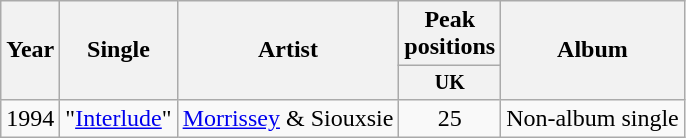<table class="wikitable" style="text-align:center;">
<tr>
<th rowspan="2">Year</th>
<th rowspan="2">Single</th>
<th rowspan="2">Artist</th>
<th>Peak positions</th>
<th rowspan="2">Album</th>
</tr>
<tr style="font-size:smaller;">
<th style="width:60px;">UK<br></th>
</tr>
<tr>
<td>1994</td>
<td style="text-align:left;">"<a href='#'>Interlude</a>"</td>
<td><a href='#'>Morrissey</a> & Siouxsie</td>
<td>25</td>
<td style="text-align:left;">Non-album single</td>
</tr>
</table>
